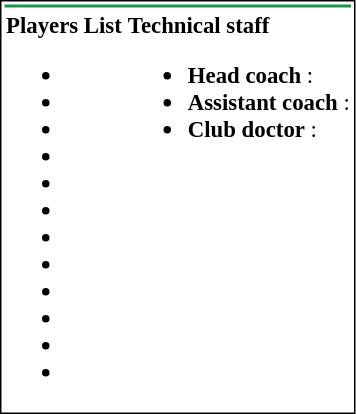<table class="toccolours" style="border: #000000 solid 1px; background: #FFFFFF; font-size: 95%">
<tr>
<th colspan="5" style="background-color:#199844;"></th>
</tr>
<tr>
<td style="fnto-size: 95%;" valign="top"><strong>Players List</strong><br><ul><li> </li><li> </li><li> </li><li> </li><li> </li><li> </li><li> </li><li> </li><li> </li><li> </li><li> </li><li> </li></ul></td>
<td style="fnto-size: 95%;" valign="top"><strong>Technical staff</strong><br><ul><li><strong>Head coach</strong> : </li><li><strong>Assistant coach</strong> : </li><li><strong>Club doctor</strong> : </li></ul></td>
</tr>
</table>
